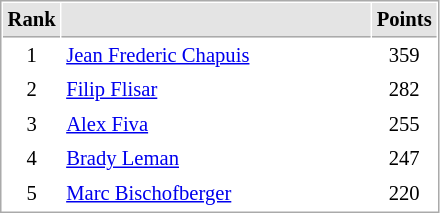<table cellspacing="1" cellpadding="3" style="border:1px solid #aaa; font-size:86%;">
<tr style="background:#e4e4e4;">
<th style="border-bottom:1px solid #aaa; width:10px;">Rank</th>
<th style="border-bottom:1px solid #aaa; width:200px;"></th>
<th style="border-bottom:1px solid #aaa; width:20px;">Points</th>
</tr>
<tr>
<td align=center>1</td>
<td> <a href='#'>Jean Frederic Chapuis</a></td>
<td align=center>359</td>
</tr>
<tr>
<td align=center>2</td>
<td> <a href='#'>Filip Flisar</a></td>
<td align=center>282</td>
</tr>
<tr>
<td align=center>3</td>
<td> <a href='#'>Alex Fiva</a></td>
<td align=center>255</td>
</tr>
<tr>
<td align=center>4</td>
<td> <a href='#'>Brady Leman</a></td>
<td align=center>247</td>
</tr>
<tr>
<td align=center>5</td>
<td> <a href='#'>Marc Bischofberger</a></td>
<td align=center>220</td>
</tr>
</table>
